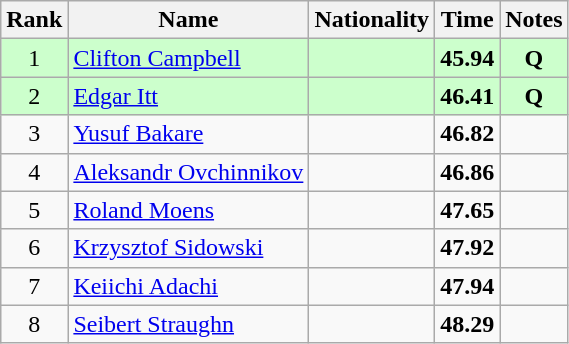<table class="wikitable sortable" style="text-align:center">
<tr>
<th>Rank</th>
<th>Name</th>
<th>Nationality</th>
<th>Time</th>
<th>Notes</th>
</tr>
<tr bgcolor=ccffcc>
<td>1</td>
<td align=left><a href='#'>Clifton Campbell</a></td>
<td align=left></td>
<td><strong>45.94</strong></td>
<td><strong>Q</strong></td>
</tr>
<tr bgcolor=ccffcc>
<td>2</td>
<td align=left><a href='#'>Edgar Itt</a></td>
<td align=left></td>
<td><strong>46.41</strong></td>
<td><strong>Q</strong></td>
</tr>
<tr>
<td>3</td>
<td align=left><a href='#'>Yusuf Bakare</a></td>
<td align=left></td>
<td><strong>46.82</strong></td>
<td></td>
</tr>
<tr>
<td>4</td>
<td align=left><a href='#'>Aleksandr Ovchinnikov</a></td>
<td align=left></td>
<td><strong>46.86</strong></td>
<td></td>
</tr>
<tr>
<td>5</td>
<td align=left><a href='#'>Roland Moens</a></td>
<td align=left></td>
<td><strong>47.65</strong></td>
<td></td>
</tr>
<tr>
<td>6</td>
<td align=left><a href='#'>Krzysztof Sidowski</a></td>
<td align=left></td>
<td><strong>47.92</strong></td>
<td></td>
</tr>
<tr>
<td>7</td>
<td align=left><a href='#'>Keiichi Adachi</a></td>
<td align=left></td>
<td><strong>47.94</strong></td>
<td></td>
</tr>
<tr>
<td>8</td>
<td align=left><a href='#'>Seibert Straughn</a></td>
<td align=left></td>
<td><strong>48.29</strong></td>
<td></td>
</tr>
</table>
